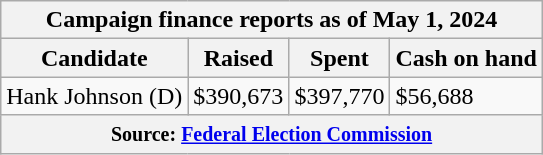<table class="wikitable sortable">
<tr>
<th colspan=4>Campaign finance reports as of May 1, 2024</th>
</tr>
<tr style="text-align:center;">
<th>Candidate</th>
<th>Raised</th>
<th>Spent</th>
<th>Cash on hand</th>
</tr>
<tr>
<td>Hank Johnson (D)</td>
<td>$390,673</td>
<td>$397,770</td>
<td>$56,688</td>
</tr>
<tr>
<th colspan="4"><small>Source: <a href='#'>Federal Election Commission</a></small></th>
</tr>
</table>
